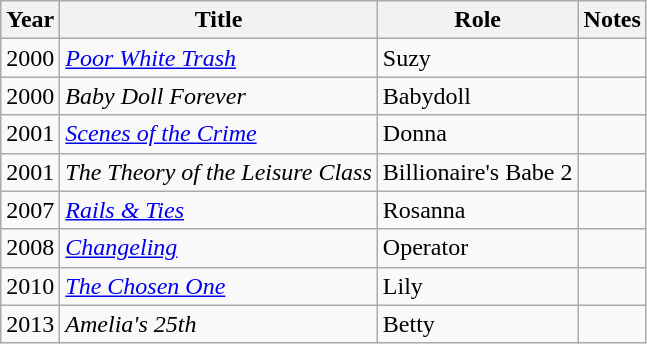<table class="wikitable sortable">
<tr>
<th>Year</th>
<th>Title</th>
<th>Role</th>
<th>Notes</th>
</tr>
<tr>
<td>2000</td>
<td><em><a href='#'>Poor White Trash</a></em></td>
<td>Suzy</td>
<td></td>
</tr>
<tr>
<td>2000</td>
<td><em>Baby Doll Forever</em></td>
<td>Babydoll</td>
<td></td>
</tr>
<tr>
<td>2001</td>
<td><em><a href='#'>Scenes of the Crime</a></em></td>
<td>Donna</td>
<td></td>
</tr>
<tr>
<td>2001</td>
<td><em>The Theory of the Leisure Class</em></td>
<td>Billionaire's Babe 2</td>
<td></td>
</tr>
<tr>
<td>2007</td>
<td><em><a href='#'>Rails & Ties</a></em></td>
<td>Rosanna</td>
<td></td>
</tr>
<tr>
<td>2008</td>
<td><a href='#'><em>Changeling</em></a></td>
<td>Operator</td>
<td></td>
</tr>
<tr>
<td>2010</td>
<td><a href='#'><em>The Chosen One</em></a></td>
<td>Lily</td>
<td></td>
</tr>
<tr>
<td>2013</td>
<td><em>Amelia's 25th</em></td>
<td>Betty</td>
<td></td>
</tr>
</table>
